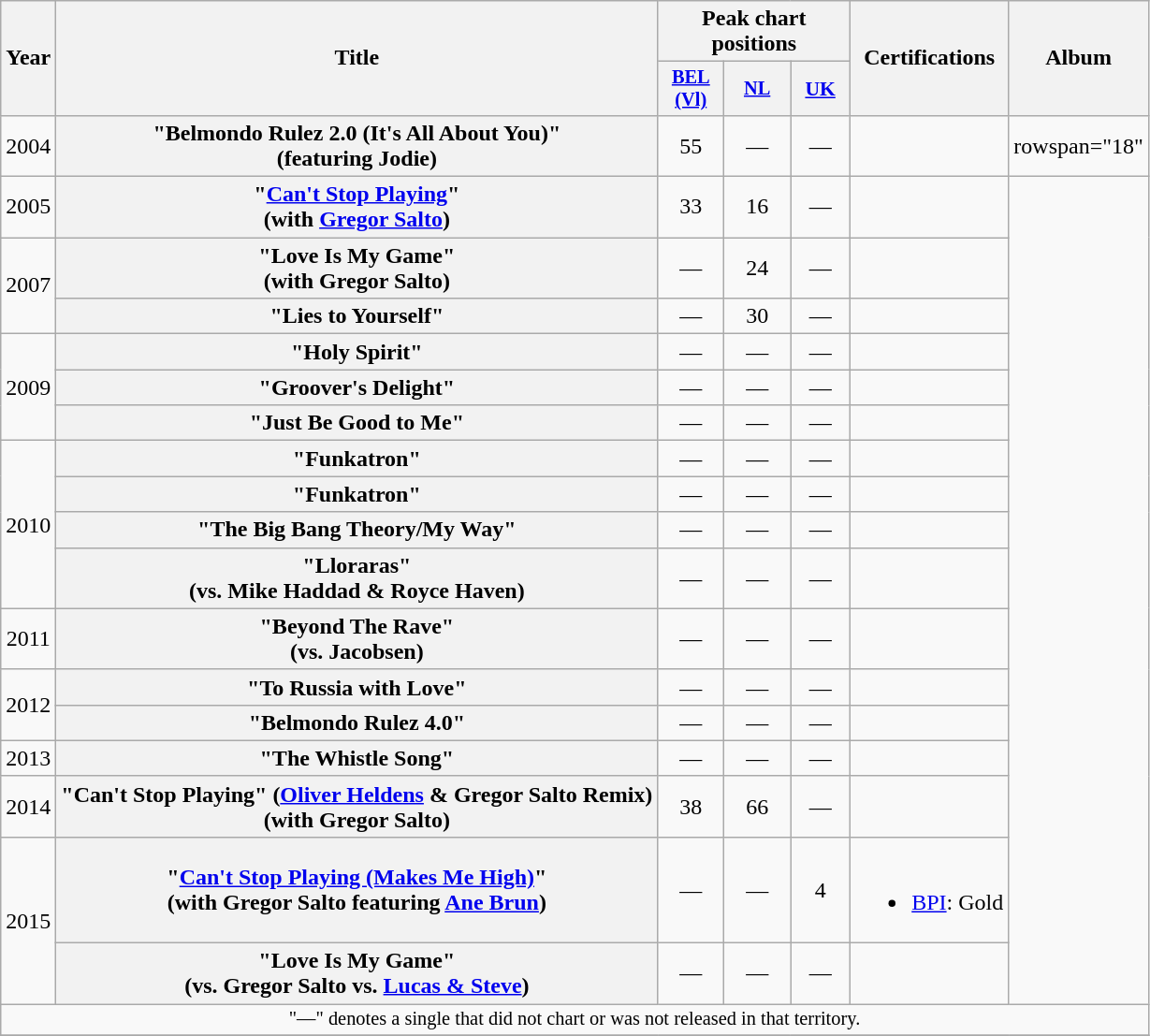<table class="wikitable plainrowheaders" style="text-align:center;">
<tr>
<th scope="col" rowspan="2">Year</th>
<th scope="col" rowspan="2">Title</th>
<th scope="col" colspan="3">Peak chart positions</th>
<th scope="col" rowspan="2">Certifications</th>
<th scope="col" rowspan="2">Album</th>
</tr>
<tr>
<th scope="col" style="width:3em;font-size:85%;"><a href='#'>BEL (Vl)</a><br></th>
<th scope="col" style="width:3em;font-size:85%;"><a href='#'>NL</a><br></th>
<th scope="col" style="width:2.5em;font-size:90%;"><a href='#'>UK</a><br></th>
</tr>
<tr>
<td>2004</td>
<th scope="row">"Belmondo Rulez 2.0 (It's All About You)"<br><span>(featuring Jodie)</span></th>
<td>55</td>
<td>—</td>
<td>—</td>
<td></td>
<td>rowspan="18" </td>
</tr>
<tr>
<td>2005</td>
<th scope="row">"<a href='#'>Can't Stop Playing</a>"<br><span>(with <a href='#'>Gregor Salto</a>)</span></th>
<td>33</td>
<td>16</td>
<td>—</td>
<td></td>
</tr>
<tr>
<td rowspan="2">2007</td>
<th scope="row">"Love Is My Game"<br><span>(with Gregor Salto)</span></th>
<td>—</td>
<td>24</td>
<td>—</td>
<td></td>
</tr>
<tr>
<th scope="row">"Lies to Yourself"</th>
<td>—</td>
<td>30</td>
<td>—</td>
<td></td>
</tr>
<tr>
<td rowspan="3">2009</td>
<th scope="row">"Holy Spirit"</th>
<td>—</td>
<td>—</td>
<td>—</td>
<td></td>
</tr>
<tr>
<th scope="row">"Groover's Delight"</th>
<td>—</td>
<td>—</td>
<td>—</td>
<td></td>
</tr>
<tr>
<th scope="row">"Just Be Good to Me"</th>
<td>—</td>
<td>—</td>
<td>—</td>
<td></td>
</tr>
<tr>
<td rowspan="4">2010</td>
<th scope="row">"Funkatron"</th>
<td>—</td>
<td>—</td>
<td>—</td>
<td></td>
</tr>
<tr>
<th scope="row">"Funkatron"</th>
<td>—</td>
<td>—</td>
<td>—</td>
<td></td>
</tr>
<tr>
<th scope="row">"The Big Bang Theory/My Way"</th>
<td>—</td>
<td>—</td>
<td>—</td>
<td></td>
</tr>
<tr>
<th scope="row">"Lloraras"<br><span>(vs. Mike Haddad & Royce Haven)</span></th>
<td>—</td>
<td>—</td>
<td>—</td>
<td></td>
</tr>
<tr>
<td>2011</td>
<th scope="row">"Beyond The Rave"<br><span>(vs. Jacobsen)</span></th>
<td>—</td>
<td>—</td>
<td>—</td>
<td></td>
</tr>
<tr>
<td rowspan="2">2012</td>
<th scope="row">"To Russia with Love"</th>
<td>—</td>
<td>—</td>
<td>—</td>
<td></td>
</tr>
<tr>
<th scope="row">"Belmondo Rulez 4.0"</th>
<td>—</td>
<td>—</td>
<td>—</td>
<td></td>
</tr>
<tr>
<td>2013</td>
<th scope="row">"The Whistle Song"</th>
<td>—</td>
<td>—</td>
<td>—</td>
<td></td>
</tr>
<tr>
<td>2014</td>
<th scope="row">"Can't Stop Playing" <span>(<a href='#'>Oliver Heldens</a> & Gregor Salto Remix)</span><br><span>(with Gregor Salto)</span></th>
<td>38</td>
<td>66</td>
<td>—</td>
<td></td>
</tr>
<tr>
<td rowspan="2">2015</td>
<th scope="row">"<a href='#'>Can't Stop Playing (Makes Me High)</a>"<br><span>(with Gregor Salto featuring <a href='#'>Ane Brun</a>)</span></th>
<td>—</td>
<td>—</td>
<td>4</td>
<td><br><ul><li><a href='#'>BPI</a>: Gold</li></ul></td>
</tr>
<tr>
<th scope="row">"Love Is My Game"<br><span>(vs. Gregor Salto vs. <a href='#'>Lucas & Steve</a>)</span></th>
<td>—</td>
<td>—</td>
<td>—</td>
<td></td>
</tr>
<tr>
<td colspan="18" style="font-size:85%">"—" denotes a single that did not chart or was not released in that territory.</td>
</tr>
<tr>
</tr>
</table>
